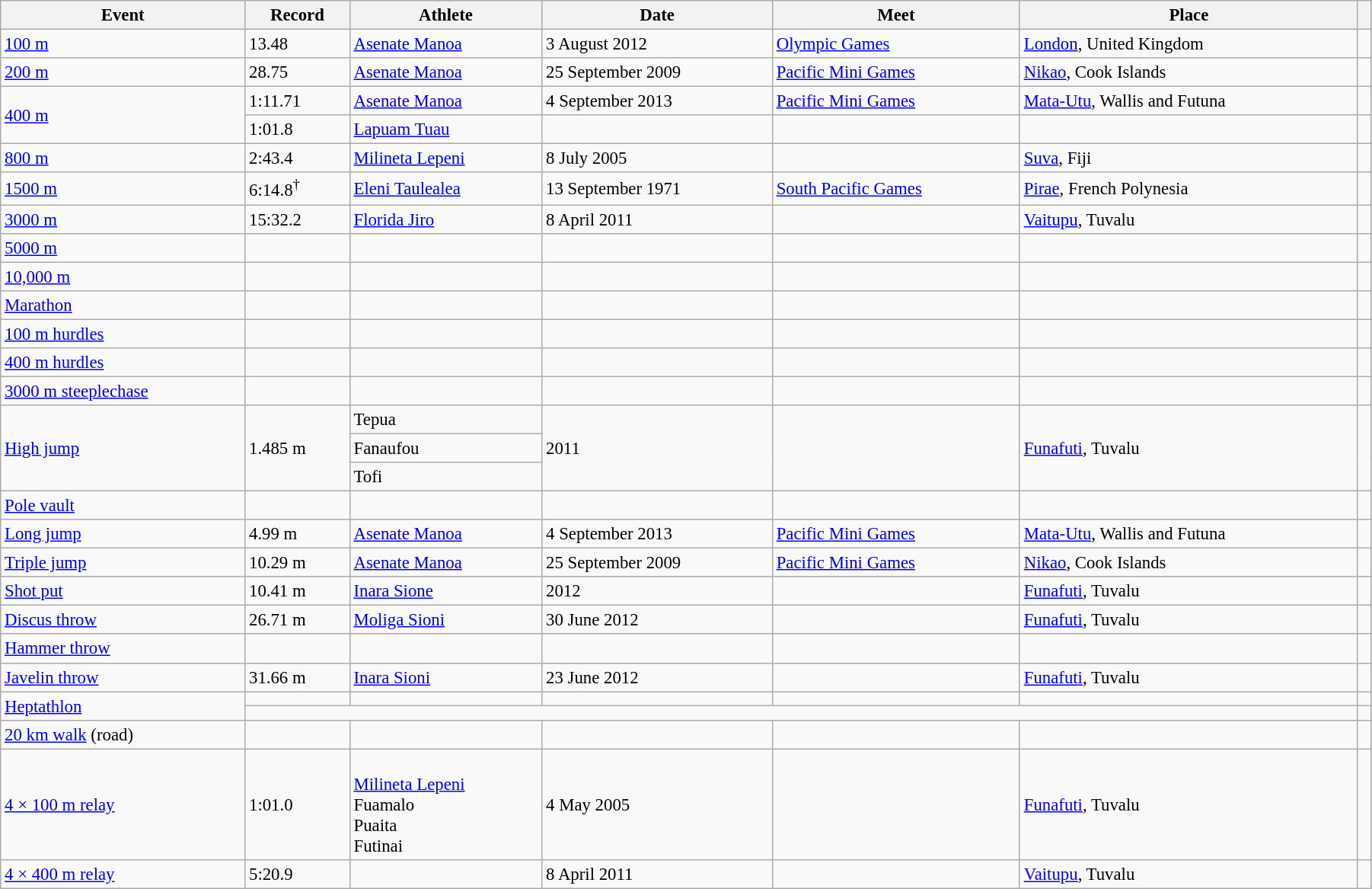<table class="wikitable" style="font-size:95%; width: 95%;">
<tr>
<th>Event</th>
<th>Record</th>
<th>Athlete</th>
<th>Date</th>
<th>Meet</th>
<th>Place</th>
<th></th>
</tr>
<tr>
<td><a href='#'>100 m</a></td>
<td>13.48 </td>
<td><a href='#'>Asenate Manoa</a></td>
<td>3 August 2012</td>
<td><a href='#'>Olympic Games</a></td>
<td><a href='#'>London</a>, United Kingdom</td>
<td></td>
</tr>
<tr>
<td><a href='#'>200 m</a></td>
<td>28.75 </td>
<td><a href='#'>Asenate Manoa</a></td>
<td>25 September 2009</td>
<td><a href='#'>Pacific Mini Games</a></td>
<td><a href='#'>Nikao</a>, Cook Islands</td>
<td></td>
</tr>
<tr>
<td rowspan=2><a href='#'>400 m</a></td>
<td>1:11.71</td>
<td><a href='#'>Asenate Manoa</a></td>
<td>4 September 2013</td>
<td><a href='#'>Pacific Mini Games</a></td>
<td><a href='#'>Mata-Utu</a>, Wallis and Futuna</td>
<td></td>
</tr>
<tr>
<td>1:01.8 </td>
<td><a href='#'>Lapuam Tuau</a></td>
<td></td>
<td></td>
<td></td>
<td></td>
</tr>
<tr>
<td><a href='#'>800 m</a></td>
<td>2:43.4</td>
<td><a href='#'>Milineta Lepeni</a></td>
<td>8 July 2005</td>
<td></td>
<td><a href='#'>Suva</a>, Fiji</td>
<td></td>
</tr>
<tr>
<td><a href='#'>1500 m</a></td>
<td>6:14.8<sup>†</sup></td>
<td><a href='#'>Eleni Taulealea</a></td>
<td>13 September 1971</td>
<td><a href='#'>South Pacific Games</a></td>
<td><a href='#'>Pirae</a>, French Polynesia</td>
<td></td>
</tr>
<tr>
<td><a href='#'>3000 m</a></td>
<td>15:32.2</td>
<td><a href='#'>Florida Jiro</a></td>
<td>8 April 2011</td>
<td></td>
<td><a href='#'>Vaitupu</a>, Tuvalu</td>
<td></td>
</tr>
<tr>
<td><a href='#'>5000 m</a></td>
<td></td>
<td></td>
<td></td>
<td></td>
<td></td>
<td></td>
</tr>
<tr>
<td><a href='#'>10,000 m</a></td>
<td></td>
<td></td>
<td></td>
<td></td>
<td></td>
<td></td>
</tr>
<tr>
<td><a href='#'>Marathon</a></td>
<td></td>
<td></td>
<td></td>
<td></td>
<td></td>
<td></td>
</tr>
<tr>
<td><a href='#'>100 m hurdles</a></td>
<td></td>
<td></td>
<td></td>
<td></td>
<td></td>
<td></td>
</tr>
<tr>
<td><a href='#'>400 m hurdles</a></td>
<td></td>
<td></td>
<td></td>
<td></td>
<td></td>
<td></td>
</tr>
<tr>
<td><a href='#'>3000 m steeplechase</a></td>
<td></td>
<td></td>
<td></td>
<td></td>
<td></td>
<td></td>
</tr>
<tr>
<td rowspan=3><a href='#'>High jump</a></td>
<td rowspan=3>1.485 m</td>
<td>Tepua </td>
<td rowspan=3>2011</td>
<td rowspan=3></td>
<td rowspan=3><a href='#'>Funafuti</a>, Tuvalu</td>
<td rowspan=3></td>
</tr>
<tr>
<td>Fanaufou </td>
</tr>
<tr>
<td>Tofi</td>
</tr>
<tr>
<td><a href='#'>Pole vault</a></td>
<td></td>
<td></td>
<td></td>
<td></td>
<td></td>
<td></td>
</tr>
<tr>
<td><a href='#'>Long jump</a></td>
<td>4.99 m </td>
<td><a href='#'>Asenate Manoa</a></td>
<td>4 September 2013</td>
<td><a href='#'>Pacific Mini Games</a></td>
<td><a href='#'>Mata-Utu</a>, Wallis and Futuna</td>
<td></td>
</tr>
<tr>
<td><a href='#'>Triple jump</a></td>
<td>10.29 m </td>
<td><a href='#'>Asenate Manoa</a></td>
<td>25 September 2009</td>
<td><a href='#'>Pacific Mini Games</a></td>
<td><a href='#'>Nikao</a>, Cook Islands</td>
<td></td>
</tr>
<tr>
<td><a href='#'>Shot put</a></td>
<td>10.41 m</td>
<td><a href='#'>Inara Sione</a></td>
<td>2012</td>
<td></td>
<td><a href='#'>Funafuti</a>, Tuvalu</td>
<td></td>
</tr>
<tr>
<td><a href='#'>Discus throw</a></td>
<td>26.71 m</td>
<td><a href='#'>Moliga Sioni</a></td>
<td>30 June 2012</td>
<td></td>
<td><a href='#'>Funafuti</a>, Tuvalu</td>
<td></td>
</tr>
<tr>
<td><a href='#'>Hammer throw</a></td>
<td></td>
<td></td>
<td></td>
<td></td>
<td></td>
<td></td>
</tr>
<tr>
<td><a href='#'>Javelin throw</a></td>
<td>31.66 m</td>
<td><a href='#'>Inara Sioni</a></td>
<td>23 June 2012</td>
<td></td>
<td><a href='#'>Funafuti</a>, Tuvalu</td>
<td></td>
</tr>
<tr>
<td rowspan=2><a href='#'>Heptathlon</a></td>
<td></td>
<td></td>
<td></td>
<td></td>
<td></td>
<td></td>
</tr>
<tr>
<td colspan=5></td>
<td></td>
</tr>
<tr>
<td><a href='#'>20 km walk</a> (road)</td>
<td></td>
<td></td>
<td></td>
<td></td>
<td></td>
<td></td>
</tr>
<tr>
<td><a href='#'>4 × 100 m relay</a></td>
<td>1:01.0</td>
<td><br><a href='#'>Milineta Lepeni</a><br>Fuamalo<br>Puaita<br>Futinai</td>
<td>4 May 2005</td>
<td></td>
<td><a href='#'>Funafuti</a>, Tuvalu</td>
<td></td>
</tr>
<tr>
<td><a href='#'>4 × 400 m relay</a></td>
<td>5:20.9</td>
<td></td>
<td>8 April 2011</td>
<td></td>
<td><a href='#'>Vaitupu</a>, Tuvalu</td>
<td></td>
</tr>
</table>
